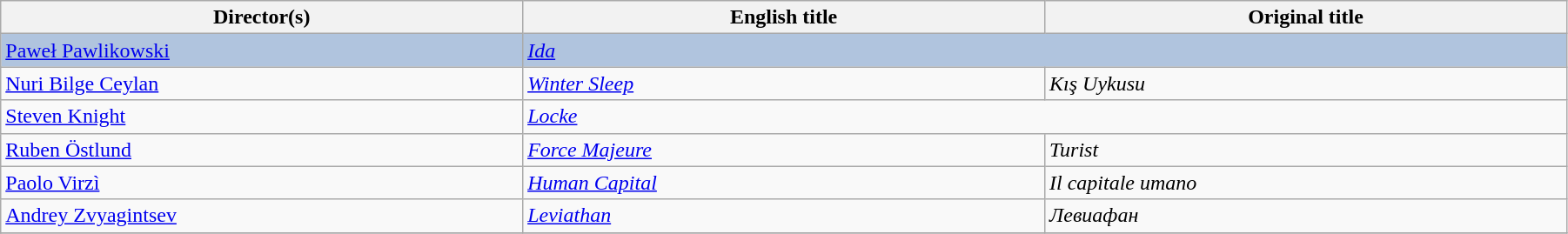<table class="wikitable" width="95%" cellpadding="5">
<tr>
<th width="25%">Director(s)</th>
<th width="25%">English title</th>
<th width="25%">Original title</th>
</tr>
<tr style="background:#B0C4DE;">
<td> <a href='#'>Paweł Pawlikowski</a></td>
<td colspan=2><em><a href='#'>Ida</a></em></td>
</tr>
<tr>
<td> <a href='#'>Nuri Bilge Ceylan</a></td>
<td><em><a href='#'>Winter Sleep</a></em></td>
<td><em>Kış Uykusu</em></td>
</tr>
<tr>
<td> <a href='#'>Steven Knight</a></td>
<td colspan=2><em><a href='#'>Locke</a></em></td>
</tr>
<tr>
<td> <a href='#'>Ruben Östlund</a></td>
<td><em><a href='#'>Force Majeure</a></em></td>
<td><em>Turist</em></td>
</tr>
<tr>
<td> <a href='#'>Paolo Virzì</a></td>
<td><em><a href='#'>Human Capital</a></em></td>
<td><em>Il capitale umano</em></td>
</tr>
<tr>
<td> <a href='#'>Andrey Zvyagintsev</a></td>
<td><em><a href='#'>Leviathan</a></em></td>
<td><em>Левиафан</em></td>
</tr>
<tr>
</tr>
</table>
